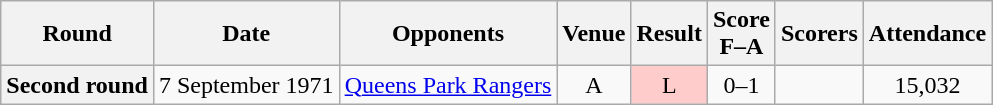<table class="wikitable plainrowheaders" style="text-align:center">
<tr>
<th scope="col">Round</th>
<th scope="col">Date</th>
<th scope="col">Opponents</th>
<th scope="col">Venue</th>
<th scope="col">Result</th>
<th scope="col">Score<br>F–A</th>
<th scope="col">Scorers</th>
<th scope="col">Attendance</th>
</tr>
<tr>
<th scope="row">Second round</th>
<td align="left">7 September 1971</td>
<td align="left"><a href='#'>Queens Park Rangers</a></td>
<td>A</td>
<td style=background:#fcc>L</td>
<td>0–1</td>
<td align="left"></td>
<td>15,032</td>
</tr>
</table>
